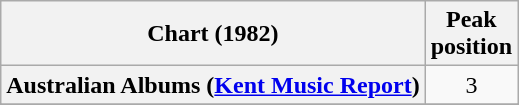<table class="wikitable sortable plainrowheaders">
<tr>
<th scope="col">Chart (1982)</th>
<th scope="col">Peak<br>position</th>
</tr>
<tr>
<th scope="row">Australian Albums (<a href='#'>Kent Music Report</a>)</th>
<td align="center">3</td>
</tr>
<tr>
</tr>
<tr>
</tr>
<tr>
</tr>
<tr>
</tr>
<tr>
</tr>
<tr>
</tr>
<tr>
</tr>
<tr>
</tr>
</table>
